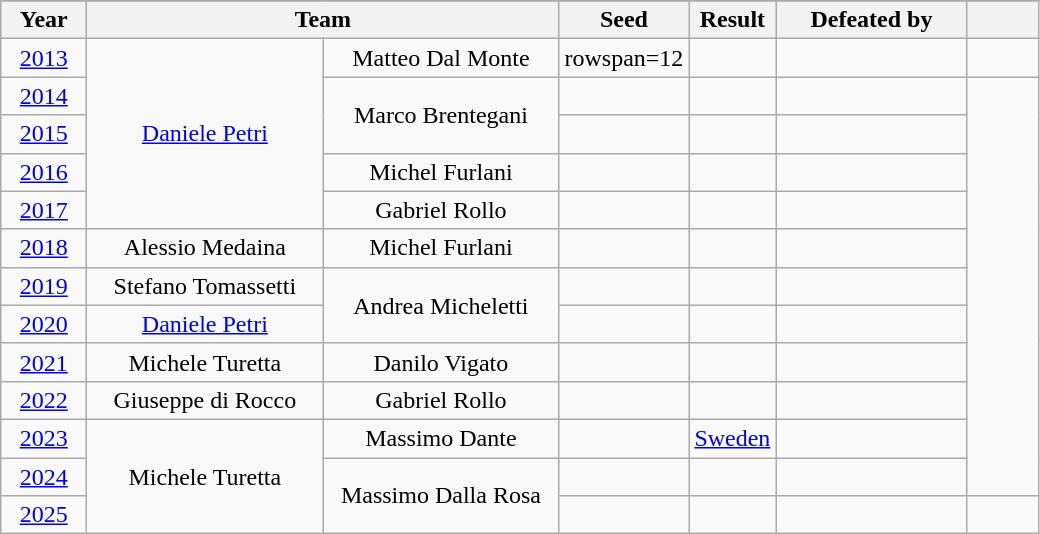<table class="wikitable" style="text-align: center;">
<tr style= "background: #e2e2e2;">
</tr>
<tr style="background: #efefef;">
<th width=50px>Year</th>
<th colspan="2">Team</th>
<th width=50px>Seed</th>
<th width=50px>Result</th>
<th width=120px>Defeated by</th>
<th width=40px></th>
</tr>
<tr>
<td><a href='#'>2013</a></td>
<td rowspan=5 width=150px><a href='#'>Daniele Petri</a></td>
<td width=150px>Matteo Dal Monte</td>
<td>rowspan=12 </td>
<td></td>
<td> <br> </td>
<td></td>
</tr>
<tr>
<td><a href='#'>2014</a></td>
<td rowspan=2>Marco Brentegani</td>
<td></td>
<td> </td>
<td></td>
</tr>
<tr>
<td><a href='#'>2015</a></td>
<td></td>
<td> </td>
<td></td>
</tr>
<tr>
<td><a href='#'>2016</a></td>
<td>Michel Furlani</td>
<td></td>
<td> </td>
<td></td>
</tr>
<tr>
<td><a href='#'>2017</a></td>
<td>Gabriel Rollo</td>
<td></td>
<td> </td>
<td></td>
</tr>
<tr>
<td><a href='#'>2018</a></td>
<td>Alessio Medaina</td>
<td>Michel Furlani</td>
<td></td>
<td> </td>
<td></td>
</tr>
<tr>
<td><a href='#'>2019</a></td>
<td>Stefano Tomassetti</td>
<td rowspan=2>Andrea Micheletti</td>
<td></td>
<td> </td>
<td></td>
</tr>
<tr>
<td><a href='#'>2020</a></td>
<td><a href='#'>Daniele Petri</a></td>
<td></td>
<td> </td>
<td></td>
</tr>
<tr>
<td><a href='#'>2021</a></td>
<td>Michele Turetta</td>
<td>Danilo Vigato</td>
<td></td>
<td> </td>
<td></td>
</tr>
<tr>
<td><a href='#'>2022</a></td>
<td>Giuseppe di Rocco</td>
<td>Gabriel Rollo</td>
<td></td>
<td> </td>
<td></td>
</tr>
<tr>
<td><a href='#'>2023</a></td>
<td rowspan=3>Michele Turetta</td>
<td>Massimo Dante</td>
<td></td>
<td> <a href='#'>Sweden</a></td>
<td></td>
</tr>
<tr>
<td><a href='#'>2024</a></td>
<td rowspan=2>Massimo Dalla Rosa</td>
<td></td>
<td> </td>
<td></td>
</tr>
<tr>
<td><a href='#'>2025</a></td>
<td></td>
<td></td>
<td></td>
<td></td>
</tr>
</table>
